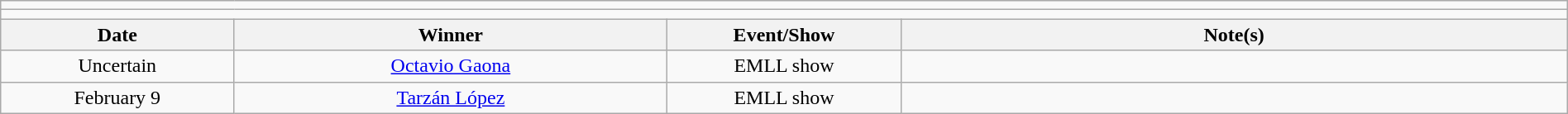<table class="wikitable" style="text-align:center; width:100%;">
<tr>
<td colspan=5></td>
</tr>
<tr>
<td colspan=5><strong></strong></td>
</tr>
<tr>
<th width=14%>Date</th>
<th width=26%>Winner</th>
<th width=14%>Event/Show</th>
<th width=40%>Note(s)</th>
</tr>
<tr>
<td>Uncertain</td>
<td><a href='#'>Octavio Gaona</a></td>
<td>EMLL show</td>
<td align=left></td>
</tr>
<tr>
<td>February 9</td>
<td><a href='#'>Tarzán López</a></td>
<td>EMLL show</td>
<td align=left></td>
</tr>
</table>
